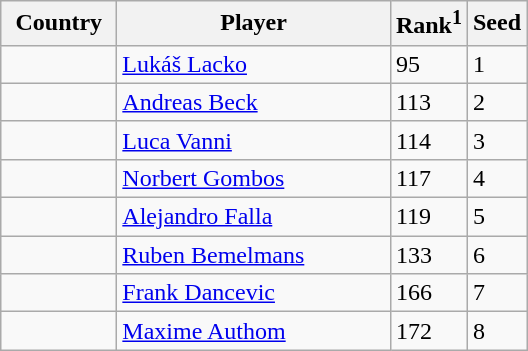<table class="sortable wikitable">
<tr>
<th style="width:70px;">Country</th>
<th style="width:175px;">Player</th>
<th>Rank<sup>1</sup></th>
<th>Seed</th>
</tr>
<tr>
<td></td>
<td><a href='#'>Lukáš Lacko</a></td>
<td>95</td>
<td>1</td>
</tr>
<tr>
<td></td>
<td><a href='#'>Andreas Beck</a></td>
<td>113</td>
<td>2</td>
</tr>
<tr>
<td></td>
<td><a href='#'>Luca Vanni</a></td>
<td>114</td>
<td>3</td>
</tr>
<tr>
<td></td>
<td><a href='#'>Norbert Gombos</a></td>
<td>117</td>
<td>4</td>
</tr>
<tr>
<td></td>
<td><a href='#'>Alejandro Falla</a></td>
<td>119</td>
<td>5</td>
</tr>
<tr>
<td></td>
<td><a href='#'>Ruben Bemelmans</a></td>
<td>133</td>
<td>6</td>
</tr>
<tr>
<td></td>
<td><a href='#'>Frank Dancevic</a></td>
<td>166</td>
<td>7</td>
</tr>
<tr>
<td></td>
<td><a href='#'>Maxime Authom</a></td>
<td>172</td>
<td>8</td>
</tr>
</table>
